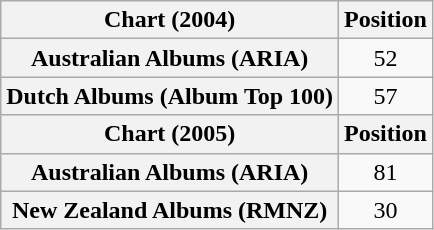<table class="wikitable plainrowheaders" style="text-align:center">
<tr>
<th scope="col">Chart (2004)</th>
<th scope="col">Position</th>
</tr>
<tr>
<th scope="row">Australian Albums (ARIA)</th>
<td>52</td>
</tr>
<tr>
<th scope="row">Dutch Albums (Album Top 100)</th>
<td>57</td>
</tr>
<tr>
<th scope="col">Chart (2005)</th>
<th scope="col">Position</th>
</tr>
<tr>
<th scope="row">Australian Albums (ARIA)</th>
<td>81</td>
</tr>
<tr>
<th scope="row">New Zealand Albums (RMNZ)</th>
<td>30</td>
</tr>
</table>
